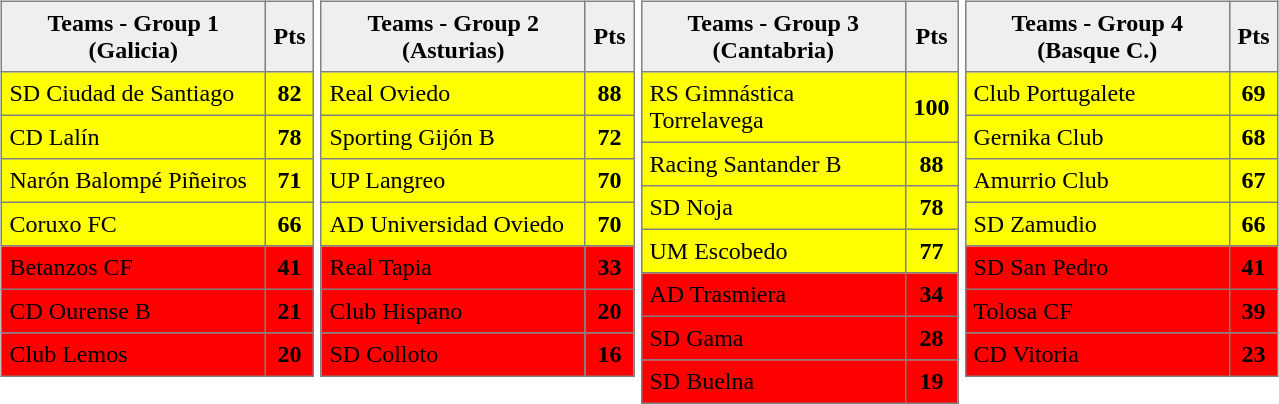<table>
<tr style="vertical-align: top;">
<td><br><table style=border-collapse:collapse border=1 cellspacing=0 cellpadding=5>
<tr align=center bgcolor=#efefef>
<th width=165>Teams - Group 1 (Galicia) </th>
<th width=20>Pts</th>
</tr>
<tr align=center style="background:#FFFF00;">
<td style="text-align:left;">SD Ciudad de Santiago</td>
<td><strong>82</strong></td>
</tr>
<tr align=center style="background:#FFFF00;">
<td style="text-align:left;">CD Lalín</td>
<td><strong>78</strong></td>
</tr>
<tr align=center style="background:#FFFF00;">
<td style="text-align:left;">Narón Balompé Piñeiros</td>
<td><strong>71</strong></td>
</tr>
<tr align=center style="background:#FFFF00;">
<td style="text-align:left;">Coruxo FC</td>
<td><strong>66</strong></td>
</tr>
<tr align=center style="background:#FF0000;">
<td style="text-align:left;">Betanzos CF</td>
<td><strong>41</strong></td>
</tr>
<tr align=center style="background:#FF0000;">
<td style="text-align:left;">CD Ourense B</td>
<td><strong>21</strong></td>
</tr>
<tr align=center style="background:#FF0000;">
<td style="text-align:left;">Club Lemos</td>
<td><strong>20</strong></td>
</tr>
</table>
</td>
<td><br><table style=border-collapse:collapse border=1 cellspacing=0 cellpadding=5>
<tr align=center bgcolor=#efefef>
<th width=165>Teams - Group 2 (Asturias) </th>
<th width=20>Pts</th>
</tr>
<tr align=center style="background:#FFFF00;">
<td style="text-align:left;">Real Oviedo</td>
<td><strong>88</strong></td>
</tr>
<tr align=center style="background:#FFFF00;">
<td style="text-align:left;">Sporting Gijón B</td>
<td><strong>72</strong></td>
</tr>
<tr align=center style="background:#FFFF00;">
<td style="text-align:left;">UP Langreo</td>
<td><strong>70</strong></td>
</tr>
<tr align=center style="background:#FFFF00;">
<td style="text-align:left;">AD Universidad Oviedo</td>
<td><strong>70</strong></td>
</tr>
<tr align=center style="background:#FF0000;">
<td style="text-align:left;">Real Tapia</td>
<td><strong>33</strong></td>
</tr>
<tr align=center style="background:#FF0000;">
<td style="text-align:left;">Club Hispano</td>
<td><strong>20</strong></td>
</tr>
<tr align=center style="background:#FF0000;">
<td style="text-align:left;">SD Colloto</td>
<td><strong>16</strong></td>
</tr>
</table>
</td>
<td><br><table style=border-collapse:collapse border=1 cellspacing=0 cellpadding=5>
<tr align=center bgcolor=#efefef>
<th width=165>Teams - Group 3 (Cantabria) </th>
<th width=20>Pts</th>
</tr>
<tr align=center style="background:#FFFF00;">
<td style="text-align:left;">RS Gimnástica Torrelavega</td>
<td><strong>100</strong></td>
</tr>
<tr align=center style="background:#FFFF00;">
<td style="text-align:left;">Racing Santander B</td>
<td><strong>88</strong></td>
</tr>
<tr align=center style="background:#FFFF00;">
<td style="text-align:left;">SD Noja</td>
<td><strong>78</strong></td>
</tr>
<tr align=center style="background:#FFFF00;">
<td style="text-align:left;">UM Escobedo</td>
<td><strong>77</strong></td>
</tr>
<tr align=center style="background:#FF0000;">
<td style="text-align:left;">AD Trasmiera</td>
<td><strong>34</strong></td>
</tr>
<tr align=center style="background:#FF0000;">
<td style="text-align:left;">SD Gama</td>
<td><strong>28</strong></td>
</tr>
<tr align=center style="background:#FF0000;">
<td style="text-align:left;">SD Buelna</td>
<td><strong>19</strong></td>
</tr>
</table>
</td>
<td><br><table style=border-collapse:collapse border=1 cellspacing=0 cellpadding=5>
<tr align=center bgcolor=#efefef>
<th width=165>Teams - Group 4 (Basque C.) </th>
<th width=20>Pts</th>
</tr>
<tr align=center style="background:#FFFF00;">
<td style="text-align:left;">Club Portugalete</td>
<td><strong>69</strong></td>
</tr>
<tr align=center style="background:#FFFF00;">
<td style="text-align:left;">Gernika Club</td>
<td><strong>68</strong></td>
</tr>
<tr align=center style="background:#FFFF00;">
<td style="text-align:left;">Amurrio Club</td>
<td><strong>67</strong></td>
</tr>
<tr align=center style="background:#FFFF00;">
<td style="text-align:left;">SD Zamudio</td>
<td><strong>66</strong></td>
</tr>
<tr align=center style="background:#FF0000;">
<td style="text-align:left;">SD San Pedro</td>
<td><strong>41</strong></td>
</tr>
<tr align=center style="background:#FF0000;">
<td style="text-align:left;">Tolosa CF</td>
<td><strong>39</strong></td>
</tr>
<tr align=center style="background:#FF0000;">
<td style="text-align:left;">CD Vitoria</td>
<td><strong>23</strong></td>
</tr>
</table>
</td>
</tr>
</table>
